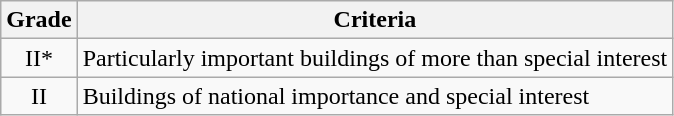<table class="wikitable">
<tr>
<th>Grade</th>
<th>Criteria</th>
</tr>
<tr>
<td align="center" >II*</td>
<td>Particularly important buildings of more than special interest</td>
</tr>
<tr>
<td align="center" >II</td>
<td>Buildings of national importance and special interest</td>
</tr>
</table>
